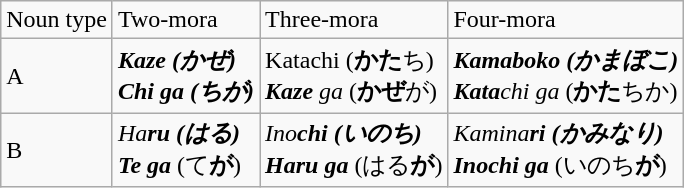<table class="wikitable">
<tr>
<td>Noun type</td>
<td>Two-mora</td>
<td>Three-mora</td>
<td>Four-mora</td>
</tr>
<tr>
<td>A</td>
<td><strong><em>Ka<strong>ze<em>  (</strong>か<strong>ぜ)<br></em></strong>Chi<strong><em>  </em>ga<em> (</strong>ち<strong>が)</td>
<td></em></strong>Kata</strong>chi</em>  (<strong>かた</strong>ち)<br><strong><em>Kaze</em></strong>  <em>ga</em> (<strong>かぜ</strong>が)</td>
<td><strong><em>Kama<strong>boko<em>  (</strong>かま<strong>ぼこ)<br></em></strong>Kata</strong>chi  ga</em> (<strong>かた</strong>ちか)</td>
</tr>
<tr>
<td>B</td>
<td><em>Ha<strong>ru<strong><em>  (は</strong>る<strong>)<br></em>Te </strong>ga</em></strong>  (て<strong>が</strong>)</td>
<td><em>Ino<strong>chi<strong><em>  (いの</strong>ち<strong>)<br></em>Haru </strong>ga</em></strong>  (はる<strong>が</strong>)</td>
<td><em>Kamina<strong>ri<strong><em>  (かみな</strong>り<strong>)<br></em>Inochi </strong>ga</em></strong>  (いのち<strong>が</strong>)</td>
</tr>
</table>
